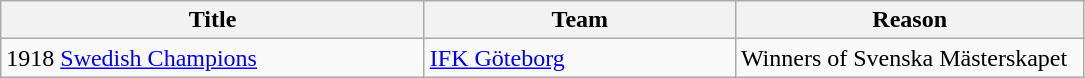<table class="wikitable" style="text-align: left;">
<tr>
<th style="width: 275px;">Title</th>
<th style="width: 200px;">Team</th>
<th style="width: 225px;">Reason</th>
</tr>
<tr>
<td>1918 <a href='#'>Swedish Champions</a></td>
<td><a href='#'>IFK Göteborg</a></td>
<td>Winners of Svenska Mästerskapet</td>
</tr>
</table>
